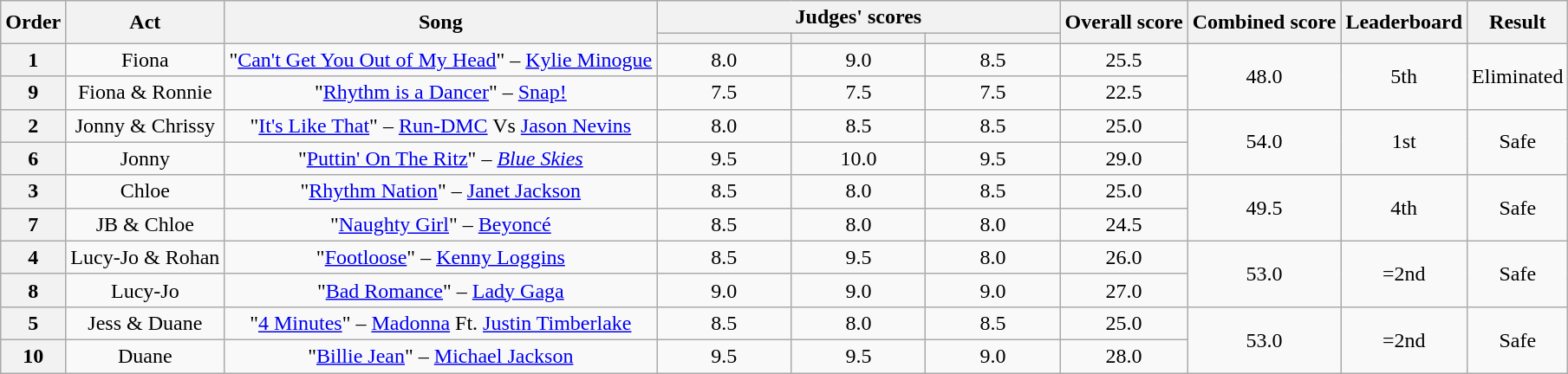<table class="wikitable plainrowheaders" style="text-align:center;">
<tr>
<th scope="col" rowspan=2>Order</th>
<th scope="col" rowspan=2>Act</th>
<th scope="col" rowspan=2>Song</th>
<th scope="col" colspan=3>Judges' scores</th>
<th scope="col" rowspan=2>Overall score</th>
<th scope="col" rowspan=2>Combined score</th>
<th scope="col" rowspan=2>Leaderboard</th>
<th scoep="col" rowspan=2>Result</th>
</tr>
<tr>
<th scope="col" style="width:6em;"></th>
<th scope="col" style="width:6em;"></th>
<th scope="col" style="width:6em;"></th>
</tr>
<tr>
<th scope="col">1</th>
<td>Fiona</td>
<td>"<a href='#'>Can't Get You Out of My Head</a>" –  <a href='#'>Kylie Minogue</a></td>
<td>8.0</td>
<td>9.0</td>
<td>8.5</td>
<td>25.5</td>
<td rowspan="2">48.0</td>
<td rowspan="2">5th</td>
<td rowspan="2">Eliminated</td>
</tr>
<tr>
<th scope="col">9</th>
<td>Fiona & Ronnie</td>
<td>"<a href='#'>Rhythm is a Dancer</a>" – <a href='#'>Snap!</a></td>
<td>7.5</td>
<td>7.5</td>
<td>7.5</td>
<td>22.5</td>
</tr>
<tr>
<th scope="col">2</th>
<td>Jonny & Chrissy</td>
<td>"<a href='#'>It's Like That</a>" – <a href='#'>Run-DMC</a> Vs <a href='#'>Jason Nevins</a></td>
<td>8.0</td>
<td>8.5</td>
<td>8.5</td>
<td>25.0</td>
<td rowspan="2">54.0</td>
<td rowspan="2">1st</td>
<td rowspan="2">Safe</td>
</tr>
<tr>
<th scope="col">6</th>
<td>Jonny</td>
<td>"<a href='#'>Puttin' On The Ritz</a>" – <em><a href='#'>Blue Skies</a></em></td>
<td>9.5</td>
<td>10.0</td>
<td>9.5</td>
<td>29.0</td>
</tr>
<tr>
<th scope="col">3</th>
<td>Chloe</td>
<td>"<a href='#'>Rhythm Nation</a>" – <a href='#'>Janet Jackson</a></td>
<td>8.5</td>
<td>8.0</td>
<td>8.5</td>
<td>25.0</td>
<td rowspan="2">49.5</td>
<td rowspan="2">4th</td>
<td rowspan="2">Safe</td>
</tr>
<tr>
<th scope="col">7</th>
<td>JB & Chloe</td>
<td>"<a href='#'>Naughty Girl</a>" – <a href='#'>Beyoncé</a></td>
<td>8.5</td>
<td>8.0</td>
<td>8.0</td>
<td>24.5</td>
</tr>
<tr>
<th scope="col">4</th>
<td>Lucy-Jo & Rohan</td>
<td>"<a href='#'>Footloose</a>" – <a href='#'>Kenny Loggins</a></td>
<td>8.5</td>
<td>9.5</td>
<td>8.0</td>
<td>26.0</td>
<td rowspan="2">53.0</td>
<td rowspan="2">=2nd</td>
<td rowspan="2">Safe</td>
</tr>
<tr>
<th scope="col">8</th>
<td>Lucy-Jo</td>
<td>"<a href='#'>Bad Romance</a>" – <a href='#'>Lady Gaga</a></td>
<td>9.0</td>
<td>9.0</td>
<td>9.0</td>
<td>27.0</td>
</tr>
<tr>
<th scope="col">5</th>
<td>Jess & Duane</td>
<td>"<a href='#'>4 Minutes</a>" – <a href='#'>Madonna</a> Ft. <a href='#'>Justin Timberlake</a></td>
<td>8.5</td>
<td>8.0</td>
<td>8.5</td>
<td>25.0</td>
<td rowspan="2">53.0</td>
<td rowspan="2">=2nd</td>
<td rowspan="2">Safe</td>
</tr>
<tr>
<th scope="col">10</th>
<td>Duane</td>
<td>"<a href='#'>Billie Jean</a>" – <a href='#'>Michael Jackson</a></td>
<td>9.5</td>
<td>9.5</td>
<td>9.0</td>
<td>28.0</td>
</tr>
</table>
